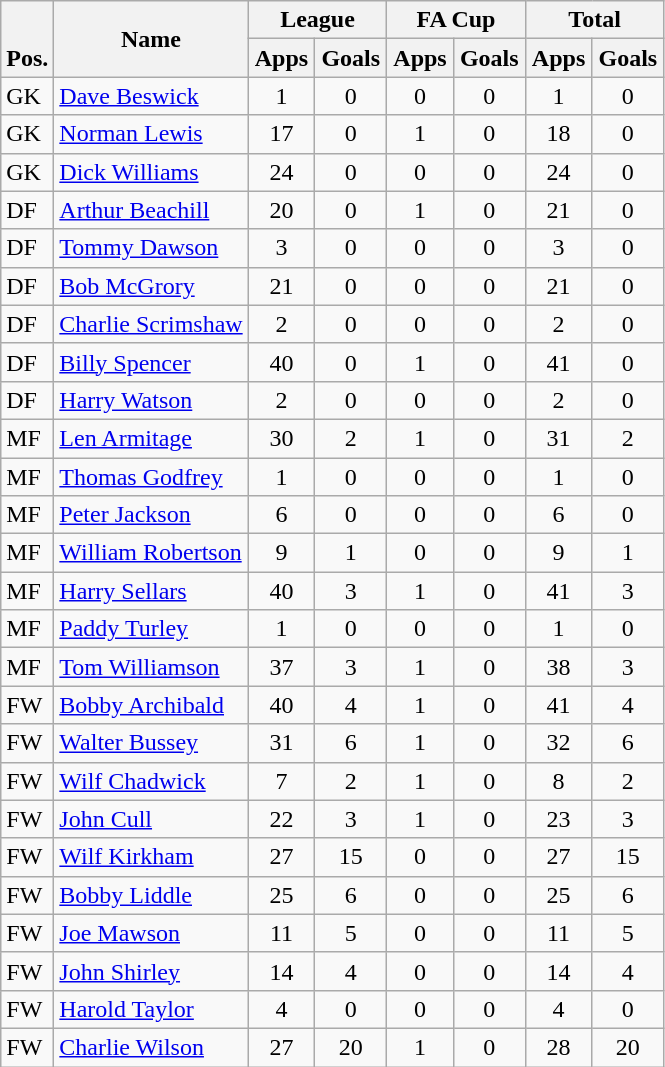<table class="wikitable" style="text-align:center">
<tr>
<th rowspan="2" valign="bottom">Pos.</th>
<th rowspan="2">Name</th>
<th colspan="2" width="85">League</th>
<th colspan="2" width="85">FA Cup</th>
<th colspan="2" width="85">Total</th>
</tr>
<tr>
<th>Apps</th>
<th>Goals</th>
<th>Apps</th>
<th>Goals</th>
<th>Apps</th>
<th>Goals</th>
</tr>
<tr>
<td align="left">GK</td>
<td align="left"> <a href='#'>Dave Beswick</a></td>
<td>1</td>
<td>0</td>
<td>0</td>
<td>0</td>
<td>1</td>
<td>0</td>
</tr>
<tr>
<td align="left">GK</td>
<td align="left"> <a href='#'>Norman Lewis</a></td>
<td>17</td>
<td>0</td>
<td>1</td>
<td>0</td>
<td>18</td>
<td>0</td>
</tr>
<tr>
<td align="left">GK</td>
<td align="left"> <a href='#'>Dick Williams</a></td>
<td>24</td>
<td>0</td>
<td>0</td>
<td>0</td>
<td>24</td>
<td>0</td>
</tr>
<tr>
<td align="left">DF</td>
<td align="left"> <a href='#'>Arthur Beachill</a></td>
<td>20</td>
<td>0</td>
<td>1</td>
<td>0</td>
<td>21</td>
<td>0</td>
</tr>
<tr>
<td align="left">DF</td>
<td align="left"> <a href='#'>Tommy Dawson</a></td>
<td>3</td>
<td>0</td>
<td>0</td>
<td>0</td>
<td>3</td>
<td>0</td>
</tr>
<tr>
<td align="left">DF</td>
<td align="left"> <a href='#'>Bob McGrory</a></td>
<td>21</td>
<td>0</td>
<td>0</td>
<td>0</td>
<td>21</td>
<td>0</td>
</tr>
<tr>
<td align="left">DF</td>
<td align="left"> <a href='#'>Charlie Scrimshaw</a></td>
<td>2</td>
<td>0</td>
<td>0</td>
<td>0</td>
<td>2</td>
<td>0</td>
</tr>
<tr>
<td align="left">DF</td>
<td align="left"> <a href='#'>Billy Spencer</a></td>
<td>40</td>
<td>0</td>
<td>1</td>
<td>0</td>
<td>41</td>
<td>0</td>
</tr>
<tr>
<td align="left">DF</td>
<td align="left"> <a href='#'>Harry Watson</a></td>
<td>2</td>
<td>0</td>
<td>0</td>
<td>0</td>
<td>2</td>
<td>0</td>
</tr>
<tr>
<td align="left">MF</td>
<td align="left"> <a href='#'>Len Armitage</a></td>
<td>30</td>
<td>2</td>
<td>1</td>
<td>0</td>
<td>31</td>
<td>2</td>
</tr>
<tr>
<td align="left">MF</td>
<td align="left"> <a href='#'>Thomas Godfrey</a></td>
<td>1</td>
<td>0</td>
<td>0</td>
<td>0</td>
<td>1</td>
<td>0</td>
</tr>
<tr>
<td align="left">MF</td>
<td align="left"> <a href='#'>Peter Jackson</a></td>
<td>6</td>
<td>0</td>
<td>0</td>
<td>0</td>
<td>6</td>
<td>0</td>
</tr>
<tr>
<td align="left">MF</td>
<td align="left"> <a href='#'>William Robertson</a></td>
<td>9</td>
<td>1</td>
<td>0</td>
<td>0</td>
<td>9</td>
<td>1</td>
</tr>
<tr>
<td align="left">MF</td>
<td align="left"> <a href='#'>Harry Sellars</a></td>
<td>40</td>
<td>3</td>
<td>1</td>
<td>0</td>
<td>41</td>
<td>3</td>
</tr>
<tr>
<td align="left">MF</td>
<td align="left"> <a href='#'>Paddy Turley</a></td>
<td>1</td>
<td>0</td>
<td>0</td>
<td>0</td>
<td>1</td>
<td>0</td>
</tr>
<tr>
<td align="left">MF</td>
<td align="left"> <a href='#'>Tom Williamson</a></td>
<td>37</td>
<td>3</td>
<td>1</td>
<td>0</td>
<td>38</td>
<td>3</td>
</tr>
<tr>
<td align="left">FW</td>
<td align="left"> <a href='#'>Bobby Archibald</a></td>
<td>40</td>
<td>4</td>
<td>1</td>
<td>0</td>
<td>41</td>
<td>4</td>
</tr>
<tr>
<td align="left">FW</td>
<td align="left"> <a href='#'>Walter Bussey</a></td>
<td>31</td>
<td>6</td>
<td>1</td>
<td>0</td>
<td>32</td>
<td>6</td>
</tr>
<tr>
<td align="left">FW</td>
<td align="left"> <a href='#'>Wilf Chadwick</a></td>
<td>7</td>
<td>2</td>
<td>1</td>
<td>0</td>
<td>8</td>
<td>2</td>
</tr>
<tr>
<td align="left">FW</td>
<td align="left"> <a href='#'>John Cull</a></td>
<td>22</td>
<td>3</td>
<td>1</td>
<td>0</td>
<td>23</td>
<td>3</td>
</tr>
<tr>
<td align="left">FW</td>
<td align="left"> <a href='#'>Wilf Kirkham</a></td>
<td>27</td>
<td>15</td>
<td>0</td>
<td>0</td>
<td>27</td>
<td>15</td>
</tr>
<tr>
<td align="left">FW</td>
<td align="left"> <a href='#'>Bobby Liddle</a></td>
<td>25</td>
<td>6</td>
<td>0</td>
<td>0</td>
<td>25</td>
<td>6</td>
</tr>
<tr>
<td align="left">FW</td>
<td align="left"> <a href='#'>Joe Mawson</a></td>
<td>11</td>
<td>5</td>
<td>0</td>
<td>0</td>
<td>11</td>
<td>5</td>
</tr>
<tr>
<td align="left">FW</td>
<td align="left"> <a href='#'>John Shirley</a></td>
<td>14</td>
<td>4</td>
<td>0</td>
<td>0</td>
<td>14</td>
<td>4</td>
</tr>
<tr>
<td align="left">FW</td>
<td align="left"> <a href='#'>Harold Taylor</a></td>
<td>4</td>
<td>0</td>
<td>0</td>
<td>0</td>
<td>4</td>
<td>0</td>
</tr>
<tr>
<td align="left">FW</td>
<td align="left"> <a href='#'>Charlie Wilson</a></td>
<td>27</td>
<td>20</td>
<td>1</td>
<td>0</td>
<td>28</td>
<td>20</td>
</tr>
</table>
